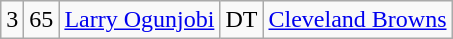<table class="wikitable" style="text-align:center">
<tr>
<td>3</td>
<td>65</td>
<td><a href='#'>Larry Ogunjobi</a></td>
<td>DT</td>
<td><a href='#'>Cleveland Browns</a></td>
</tr>
</table>
